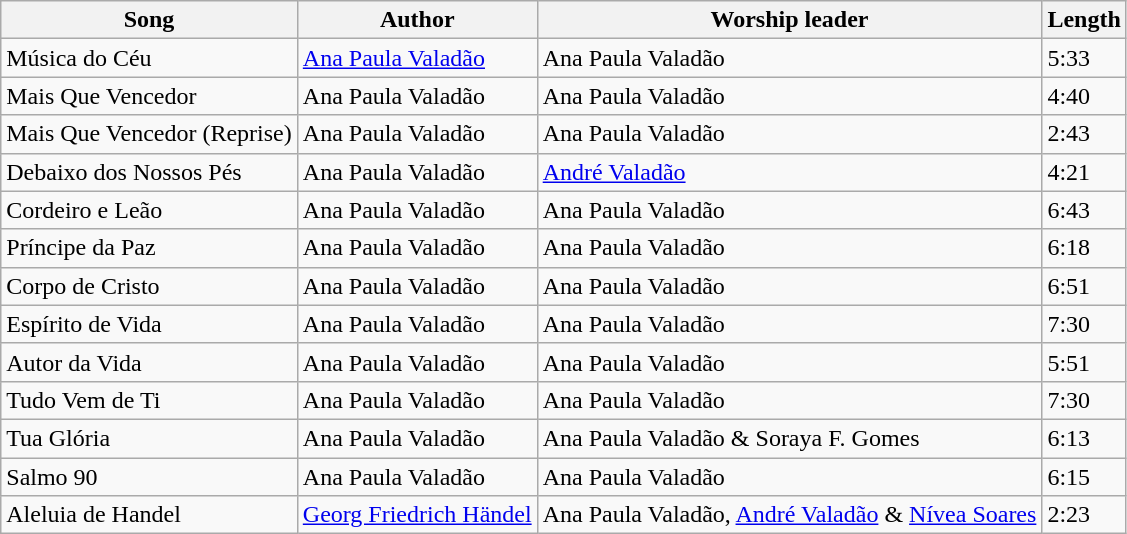<table class="wikitable">
<tr>
<th>Song</th>
<th>Author</th>
<th>Worship leader</th>
<th>Length</th>
</tr>
<tr>
<td>Música do Céu</td>
<td><a href='#'>Ana Paula Valadão</a></td>
<td>Ana Paula Valadão</td>
<td>5:33</td>
</tr>
<tr>
<td>Mais Que Vencedor</td>
<td>Ana Paula Valadão</td>
<td>Ana Paula Valadão</td>
<td>4:40</td>
</tr>
<tr>
<td>Mais Que Vencedor (Reprise)</td>
<td>Ana Paula Valadão</td>
<td>Ana Paula Valadão</td>
<td>2:43</td>
</tr>
<tr>
<td>Debaixo dos Nossos Pés</td>
<td>Ana Paula Valadão</td>
<td><a href='#'>André Valadão</a></td>
<td>4:21</td>
</tr>
<tr>
<td>Cordeiro e Leão</td>
<td>Ana Paula Valadão</td>
<td>Ana Paula Valadão</td>
<td>6:43</td>
</tr>
<tr>
<td>Príncipe da Paz</td>
<td>Ana Paula Valadão</td>
<td>Ana Paula Valadão</td>
<td>6:18</td>
</tr>
<tr>
<td>Corpo de Cristo</td>
<td>Ana Paula Valadão</td>
<td>Ana Paula Valadão</td>
<td>6:51</td>
</tr>
<tr>
<td>Espírito de Vida</td>
<td>Ana Paula Valadão</td>
<td>Ana Paula Valadão</td>
<td>7:30</td>
</tr>
<tr>
<td>Autor da Vida</td>
<td>Ana Paula Valadão</td>
<td>Ana Paula Valadão</td>
<td>5:51</td>
</tr>
<tr>
<td>Tudo Vem de Ti</td>
<td>Ana Paula Valadão</td>
<td>Ana Paula Valadão</td>
<td>7:30</td>
</tr>
<tr>
<td>Tua Glória</td>
<td>Ana Paula Valadão</td>
<td>Ana Paula Valadão & Soraya F. Gomes</td>
<td>6:13</td>
</tr>
<tr>
<td>Salmo 90</td>
<td>Ana Paula Valadão</td>
<td>Ana Paula Valadão</td>
<td>6:15</td>
</tr>
<tr>
<td>Aleluia de Handel</td>
<td><a href='#'>Georg Friedrich Händel</a></td>
<td>Ana Paula Valadão, <a href='#'>André Valadão</a> & <a href='#'>Nívea Soares</a></td>
<td>2:23</td>
</tr>
</table>
